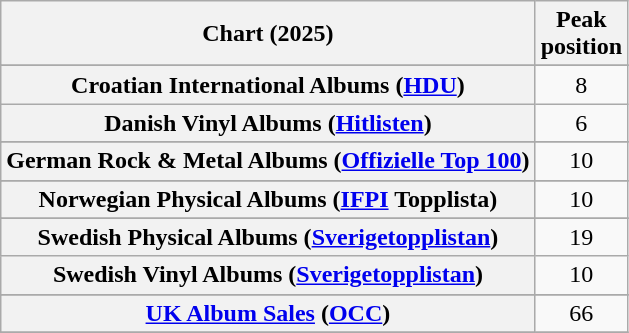<table class="wikitable sortable plainrowheaders" style="text-align:center">
<tr>
<th scope="col">Chart (2025)</th>
<th scope="col">Peak<br>position</th>
</tr>
<tr>
</tr>
<tr>
</tr>
<tr>
<th scope="row">Croatian International Albums (<a href='#'>HDU</a>)</th>
<td>8</td>
</tr>
<tr>
<th scope="row">Danish Vinyl Albums (<a href='#'>Hitlisten</a>)</th>
<td>6</td>
</tr>
<tr>
</tr>
<tr>
</tr>
<tr>
<th scope="row">German Rock & Metal Albums (<a href='#'>Offizielle Top 100</a>)</th>
<td>10</td>
</tr>
<tr>
</tr>
<tr>
<th scope="row">Norwegian Physical Albums (<a href='#'>IFPI</a> Topplista)</th>
<td>10</td>
</tr>
<tr>
</tr>
<tr>
</tr>
<tr>
<th scope="row">Swedish Physical Albums (<a href='#'>Sverigetopplistan</a>)</th>
<td>19</td>
</tr>
<tr>
<th scope="row">Swedish Vinyl Albums (<a href='#'>Sverigetopplistan</a>)</th>
<td>10</td>
</tr>
<tr>
</tr>
<tr>
<th scope="row"><a href='#'>UK Album Sales</a> (<a href='#'>OCC</a>)</th>
<td>66</td>
</tr>
<tr>
</tr>
</table>
